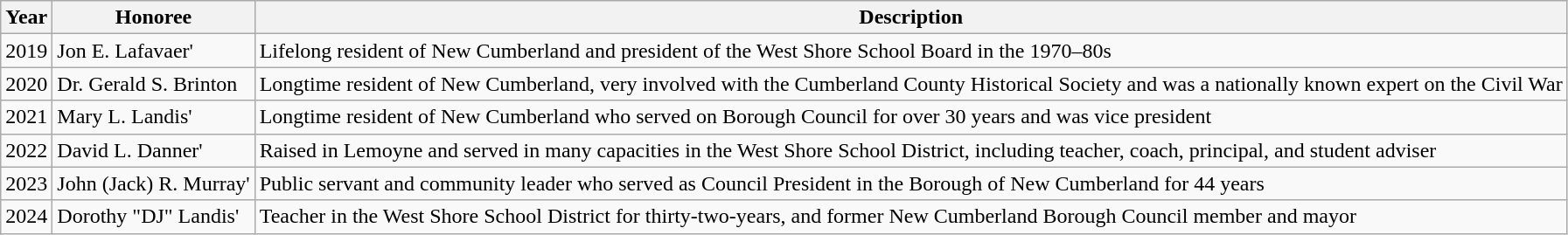<table class="wikitable">
<tr>
<th>Year</th>
<th>Honoree</th>
<th>Description</th>
</tr>
<tr>
<td>2019</td>
<td>Jon E. Lafavaer'</td>
<td>Lifelong resident of New Cumberland and president of the West Shore School Board in the 1970–80s</td>
</tr>
<tr>
<td>2020</td>
<td>Dr. Gerald S. Brinton</td>
<td>Longtime resident of New Cumberland, very involved with the Cumberland County Historical Society and was a nationally known expert on the Civil War</td>
</tr>
<tr>
<td>2021</td>
<td>Mary L. Landis'</td>
<td>Longtime resident of New Cumberland who served on Borough Council for over 30 years and was vice president</td>
</tr>
<tr>
<td>2022</td>
<td>David L. Danner'</td>
<td>Raised in Lemoyne and served in many capacities in the West Shore School District, including teacher, coach, principal, and student adviser</td>
</tr>
<tr>
<td>2023</td>
<td>John (Jack) R. Murray'</td>
<td>Public servant and community leader who served as Council President in the Borough of New Cumberland for 44 years</td>
</tr>
<tr>
<td>2024</td>
<td>Dorothy "DJ" Landis'</td>
<td>Teacher in the West Shore School District for thirty-two-years, and former New Cumberland Borough Council member and mayor</td>
</tr>
</table>
